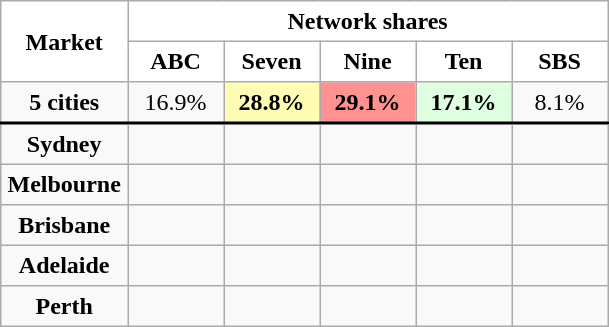<table border="1" cellpadding="4" cellspacing="0" style="border:1px solid #aaa; border-collapse:collapse">
<tr bgcolor="white" align="center">
<th rowspan=2>Market</th>
<th colspan=5>Network shares</th>
</tr>
<tr bgcolor="white" align="center">
<td width=55><strong>ABC</strong></td>
<td width=55><strong>Seven</strong></td>
<td width=55><strong>Nine</strong></td>
<td width=55><strong>Ten</strong></td>
<td width=55><strong>SBS</strong></td>
</tr>
<tr align=center bgcolor="#f9f9f9">
<th style="text-align:center;border-bottom: solid 2px;">5 cities</th>
<td style="text-align:center;border-bottom: solid 2px;">16.9%</td>
<th style="background-color: #fffdb3; text-align:center;border-bottom: solid 2px;">28.8%</th>
<th style="background-color: #ff9191; text-align:center;border-bottom: solid 2px;">29.1%</th>
<th style="background-color: #e0ffe1; text-align:center;border-bottom: solid 2px;">17.1%</th>
<td style="text-align:center;border-bottom: solid 2px;">8.1%</td>
</tr>
<tr align=center bgcolor="#f9f9f9">
<th>Sydney</th>
<td align="center"></td>
<td></td>
<td></td>
<td></td>
<td align="center"></td>
</tr>
<tr align=center bgcolor="#f9f9f9">
<th>Melbourne</th>
<td align="center"></td>
<td></td>
<td></td>
<td></td>
<td align="center"></td>
</tr>
<tr align=center bgcolor="#f9f9f9">
<th>Brisbane</th>
<td align="center"></td>
<td></td>
<td></td>
<td></td>
<td align="center"></td>
</tr>
<tr align=center bgcolor="#f9f9f9">
<th>Adelaide</th>
<td align="center"></td>
<td></td>
<td></td>
<td></td>
<td align="center"></td>
</tr>
<tr align=center bgcolor="#f9f9f9">
<th>Perth</th>
<td align="center"></td>
<td></td>
<td></td>
<td></td>
<td align="center"></td>
</tr>
</table>
